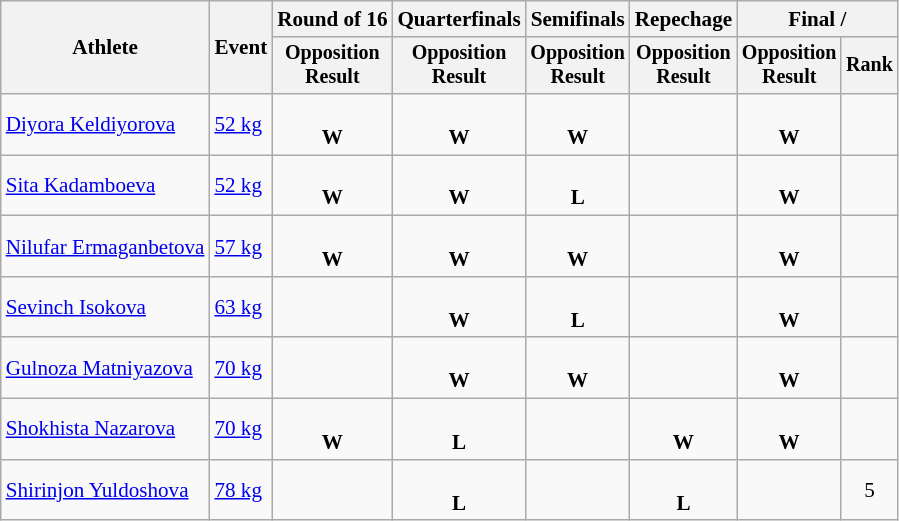<table class=wikitable style=font-size:88%;text-align:center>
<tr>
<th rowspan=2>Athlete</th>
<th rowspan=2>Event</th>
<th>Round of 16</th>
<th>Quarterfinals</th>
<th>Semifinals</th>
<th>Repechage</th>
<th colspan=2>Final / </th>
</tr>
<tr style=font-size:95%>
<th>Opposition<br>Result</th>
<th>Opposition<br>Result</th>
<th>Opposition<br>Result</th>
<th>Opposition<br>Result</th>
<th>Opposition<br>Result</th>
<th>Rank</th>
</tr>
<tr>
<td align=left><a href='#'>Diyora Keldiyorova</a></td>
<td align=left><a href='#'>52 kg</a></td>
<td><br><strong>W</strong></td>
<td><br><strong>W</strong></td>
<td><br><strong>W</strong></td>
<td></td>
<td><br><strong>W</strong></td>
<td></td>
</tr>
<tr>
<td align=left><a href='#'>Sita Kadamboeva</a></td>
<td align=left><a href='#'>52 kg</a></td>
<td><br><strong>W</strong></td>
<td><br><strong>W</strong></td>
<td><br><strong>L</strong></td>
<td></td>
<td><br><strong>W</strong></td>
<td></td>
</tr>
<tr>
<td align=left><a href='#'>Nilufar Ermaganbetova</a></td>
<td align=left><a href='#'>57 kg</a></td>
<td><br><strong>W</strong></td>
<td><br><strong>W</strong></td>
<td><br><strong>W</strong></td>
<td></td>
<td><br><strong>W</strong></td>
<td></td>
</tr>
<tr>
<td align=left><a href='#'>Sevinch Isokova</a></td>
<td align=left><a href='#'>63 kg</a></td>
<td></td>
<td><br><strong>W</strong></td>
<td><br><strong>L</strong></td>
<td></td>
<td><br><strong>W</strong></td>
<td></td>
</tr>
<tr>
<td align=left><a href='#'>Gulnoza Matniyazova</a></td>
<td align=left><a href='#'>70 kg</a></td>
<td></td>
<td><br><strong>W</strong></td>
<td><br><strong>W</strong></td>
<td></td>
<td><br><strong>W</strong></td>
<td></td>
</tr>
<tr>
<td align=left><a href='#'>Shokhista Nazarova</a></td>
<td align=left><a href='#'>70 kg</a></td>
<td><br><strong>W</strong></td>
<td><br><strong>L</strong></td>
<td></td>
<td><br><strong>W</strong></td>
<td><br><strong>W</strong></td>
<td></td>
</tr>
<tr>
<td align=left><a href='#'>Shirinjon Yuldoshova</a></td>
<td align=left><a href='#'>78 kg</a></td>
<td></td>
<td><br><strong>L</strong></td>
<td></td>
<td><br><strong>L</strong></td>
<td></td>
<td>5</td>
</tr>
</table>
